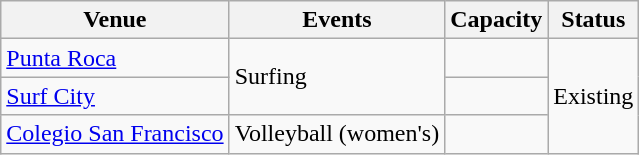<table class="wikitable sortable">
<tr>
<th>Venue</th>
<th>Events</th>
<th>Capacity</th>
<th>Status</th>
</tr>
<tr>
<td><a href='#'>Punta Roca</a></td>
<td rowspan=2>Surfing</td>
<td></td>
<td rowspan=3>Existing</td>
</tr>
<tr>
<td><a href='#'>Surf City</a></td>
</tr>
<tr>
<td><a href='#'>Colegio San Francisco</a></td>
<td>Volleyball (women's)</td>
<td></td>
</tr>
</table>
